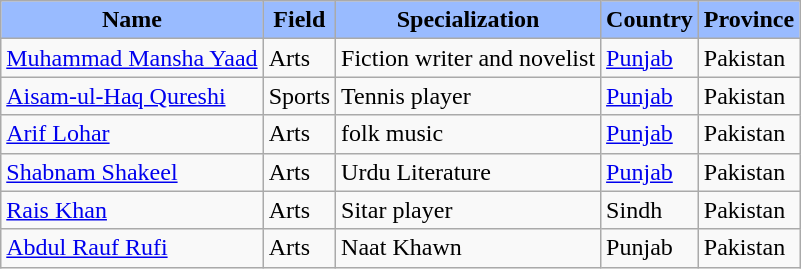<table class="wikitable">
<tr>
<th style="background:#9BF"><span>Name</span></th>
<th style="background:#9BF"><span>Field</span></th>
<th style="background:#9BF"><span>Specialization</span></th>
<th style="background:#9BF"><span>Country</span></th>
<th style="background:#9BF"><span>Province</span></th>
</tr>
<tr>
<td><a href='#'>Muhammad Mansha Yaad</a></td>
<td>Arts</td>
<td>Fiction writer and novelist</td>
<td><a href='#'>Punjab</a></td>
<td>Pakistan</td>
</tr>
<tr>
<td><a href='#'>Aisam-ul-Haq Qureshi</a></td>
<td>Sports</td>
<td>Tennis player</td>
<td><a href='#'>Punjab</a></td>
<td>Pakistan</td>
</tr>
<tr>
<td><a href='#'>Arif Lohar</a></td>
<td>Arts</td>
<td>folk music</td>
<td><a href='#'>Punjab</a></td>
<td>Pakistan</td>
</tr>
<tr>
<td><a href='#'>Shabnam Shakeel</a></td>
<td>Arts</td>
<td>Urdu Literature</td>
<td><a href='#'>Punjab</a></td>
<td>Pakistan</td>
</tr>
<tr>
<td><a href='#'>Rais Khan</a></td>
<td>Arts</td>
<td>Sitar player</td>
<td>Sindh</td>
<td>Pakistan</td>
</tr>
<tr>
<td><a href='#'>Abdul Rauf Rufi</a></td>
<td>Arts</td>
<td>Naat Khawn</td>
<td>Punjab</td>
<td>Pakistan</td>
</tr>
</table>
